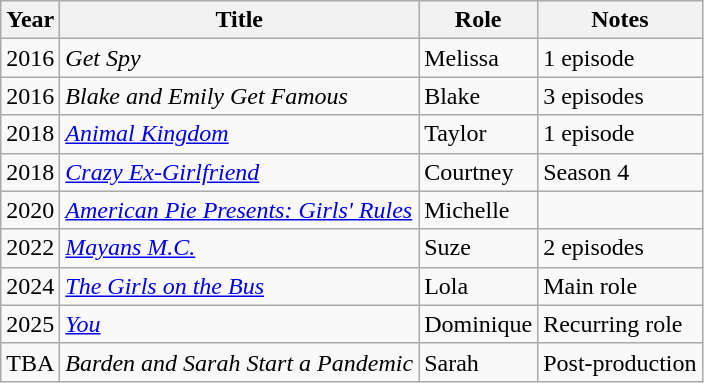<table class="wikitable sortable">
<tr>
<th>Year</th>
<th>Title</th>
<th>Role</th>
<th class="unsortable">Notes</th>
</tr>
<tr>
<td>2016</td>
<td><em>Get Spy</em></td>
<td>Melissa</td>
<td>1 episode</td>
</tr>
<tr>
<td>2016</td>
<td><em>Blake and Emily Get Famous</em></td>
<td>Blake</td>
<td>3 episodes</td>
</tr>
<tr>
<td>2018</td>
<td><em><a href='#'>Animal Kingdom</a></em></td>
<td>Taylor</td>
<td>1 episode</td>
</tr>
<tr>
<td>2018</td>
<td><em><a href='#'> Crazy Ex-Girlfriend</a></em></td>
<td>Courtney</td>
<td>Season 4</td>
</tr>
<tr>
<td>2020</td>
<td><em><a href='#'>American Pie Presents: Girls' Rules</a></em></td>
<td>Michelle</td>
<td></td>
</tr>
<tr>
<td>2022</td>
<td><em><a href='#'>Mayans M.C.</a></em></td>
<td>Suze</td>
<td>2 episodes</td>
</tr>
<tr>
<td>2024</td>
<td><em><a href='#'>The Girls on the Bus</a></em></td>
<td>Lola</td>
<td>Main role</td>
</tr>
<tr>
<td>2025</td>
<td><em><a href='#'>You</a></em></td>
<td>Dominique</td>
<td>Recurring role</td>
</tr>
<tr>
<td>TBA</td>
<td><em>Barden and Sarah Start a Pandemic</em></td>
<td>Sarah</td>
<td>Post-production</td>
</tr>
</table>
